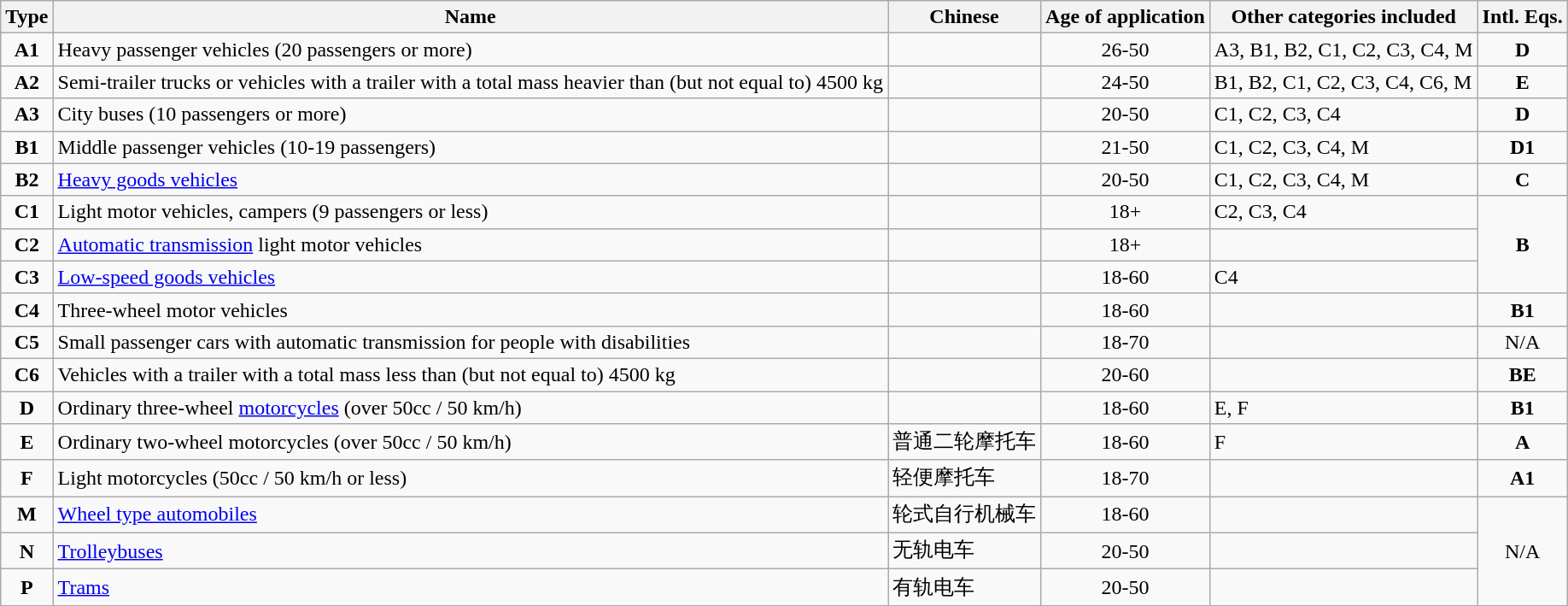<table class=wikitable>
<tr>
<th>Type</th>
<th>Name</th>
<th>Chinese</th>
<th>Age of application</th>
<th>Other categories included</th>
<th>Intl. Eqs.</th>
</tr>
<tr>
<td style="text-align:center"><strong>A1</strong></td>
<td>Heavy passenger vehicles (20 passengers or more)</td>
<td></td>
<td style="text-align:center">26-50</td>
<td>A3, B1, B2, C1, C2, C3, C4, M</td>
<td style="text-align:center"><strong>D</strong></td>
</tr>
<tr>
<td style="text-align:center"><strong>A2</strong></td>
<td>Semi-trailer trucks or vehicles with a trailer with a total mass heavier than (but not equal to) 4500 kg</td>
<td></td>
<td style="text-align:center">24-50</td>
<td>B1, B2, C1, C2, C3, C4, C6, M</td>
<td style="text-align:center"><strong>E</strong></td>
</tr>
<tr>
<td style="text-align:center"><strong>A3</strong></td>
<td>City buses (10 passengers or more)</td>
<td></td>
<td style="text-align:center">20-50</td>
<td>C1, C2, C3, C4</td>
<td style="text-align:center"><strong>D</strong></td>
</tr>
<tr>
<td style="text-align:center"><strong>B1</strong></td>
<td>Middle passenger vehicles (10-19 passengers)</td>
<td></td>
<td style="text-align:center">21-50</td>
<td>C1, C2, C3, C4, M</td>
<td style="text-align:center"><strong>D1</strong></td>
</tr>
<tr>
<td style="text-align:center"><strong>B2</strong></td>
<td><a href='#'>Heavy goods vehicles</a></td>
<td></td>
<td style="text-align:center">20-50</td>
<td>C1, C2, C3, C4, M</td>
<td style="text-align:center"><strong>C</strong></td>
</tr>
<tr>
<td style="text-align:center"><strong>C1</strong></td>
<td>Light motor vehicles, campers (9 passengers or less)</td>
<td></td>
<td style="text-align:center">18+</td>
<td>C2, C3, C4</td>
<td rowspan=3 style="text-align:center;"><strong>B</strong></td>
</tr>
<tr>
<td style="text-align:center"><strong>C2</strong></td>
<td><a href='#'>Automatic transmission</a> light motor vehicles</td>
<td></td>
<td style="text-align:center">18+</td>
<td></td>
</tr>
<tr>
<td style="text-align:center"><strong>C3</strong></td>
<td><a href='#'>Low-speed goods vehicles</a></td>
<td></td>
<td style="text-align:center">18-60</td>
<td>C4</td>
</tr>
<tr>
<td style="text-align:center"><strong>C4</strong></td>
<td>Three-wheel motor vehicles</td>
<td></td>
<td style="text-align:center">18-60</td>
<td></td>
<td style="text-align:center"><strong>B1</strong></td>
</tr>
<tr>
<td style="text-align:center"><strong>C5</strong></td>
<td>Small passenger cars with automatic transmission for people with disabilities</td>
<td></td>
<td style="text-align:center">18-70</td>
<td></td>
<td style="text-align:center">N/A</td>
</tr>
<tr>
<td style="text-align:center"><strong>C6</strong></td>
<td>Vehicles with a trailer with a total mass less than (but not equal to) 4500 kg</td>
<td></td>
<td style="text-align:center">20-60</td>
<td></td>
<td style="text-align:center"><strong>BE</strong></td>
</tr>
<tr>
<td style="text-align:center"><strong>D</strong></td>
<td>Ordinary three-wheel <a href='#'>motorcycles</a> (over 50cc / 50 km/h)</td>
<td></td>
<td style="text-align:center">18-60</td>
<td>E, F</td>
<td style="text-align:center"><strong>B1</strong></td>
</tr>
<tr>
<td style="text-align:center"><strong>E</strong></td>
<td>Ordinary two-wheel motorcycles (over 50cc / 50 km/h)</td>
<td>普通二轮摩托车</td>
<td style="text-align:center">18-60</td>
<td>F</td>
<td style="text-align:center"><strong>A</strong></td>
</tr>
<tr>
<td style="text-align:center"><strong>F</strong></td>
<td>Light motorcycles (50cc / 50 km/h or less)</td>
<td>轻便摩托车</td>
<td style="text-align:center">18-70</td>
<td></td>
<td style="text-align:center"><strong>A1</strong></td>
</tr>
<tr>
<td style="text-align:center"><strong>M</strong></td>
<td><a href='#'>Wheel type automobiles</a></td>
<td>轮式自行机械车</td>
<td style="text-align:center">18-60</td>
<td></td>
<td rowspan=3 style="text-align:center;">N/A</td>
</tr>
<tr>
<td style="text-align:center"><strong>N</strong></td>
<td><a href='#'>Trolleybuses</a></td>
<td>无轨电车</td>
<td style="text-align:center">20-50</td>
<td></td>
</tr>
<tr>
<td style="text-align:center"><strong>P</strong></td>
<td><a href='#'>Trams</a></td>
<td>有轨电车</td>
<td style="text-align:center">20-50</td>
<td></td>
</tr>
</table>
